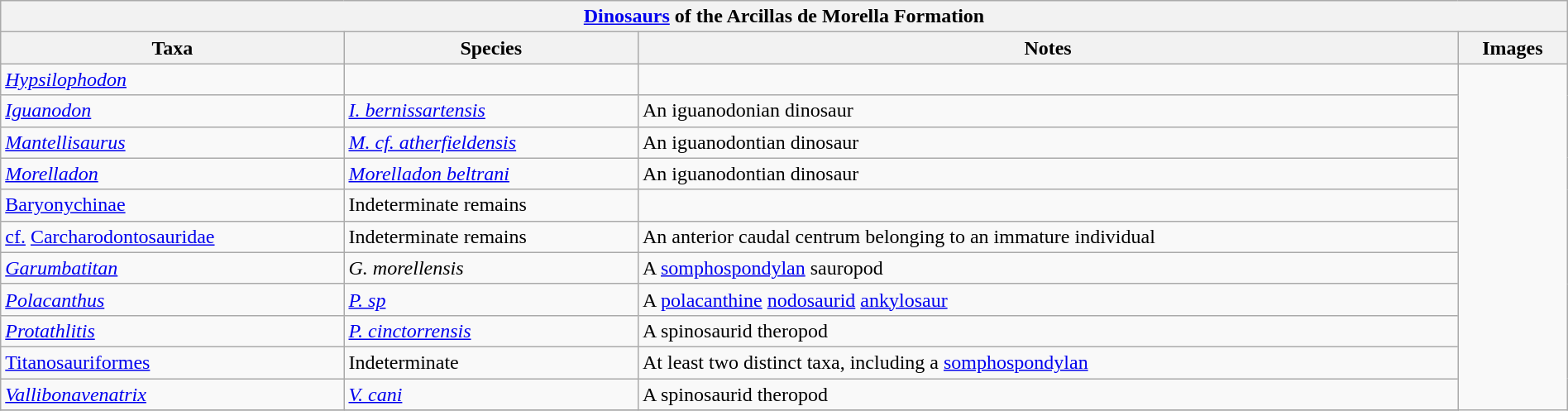<table class="wikitable" align="center" width="100%">
<tr>
<th colspan="4" align="center"><strong><a href='#'>Dinosaurs</a> of the Arcillas de Morella Formation</strong></th>
</tr>
<tr>
<th>Taxa</th>
<th>Species</th>
<th>Notes</th>
<th>Images</th>
</tr>
<tr>
<td><em><a href='#'>Hypsilophodon</a></em></td>
<td></td>
<td></td>
<td rowspan="100"><br>



</td>
</tr>
<tr>
<td><em><a href='#'>Iguanodon</a></em></td>
<td><em><a href='#'>I. bernissartensis</a></em></td>
<td>An iguanodonian dinosaur</td>
</tr>
<tr>
<td><em><a href='#'>Mantellisaurus</a></em></td>
<td><em><a href='#'>M. cf. atherfieldensis</a></em></td>
<td>An iguanodontian dinosaur</td>
</tr>
<tr>
<td><em><a href='#'>Morelladon</a></em></td>
<td><em><a href='#'>Morelladon beltrani</a></em></td>
<td>An iguanodontian dinosaur</td>
</tr>
<tr>
<td><a href='#'>Baryonychinae</a></td>
<td>Indeterminate remains</td>
<td></td>
</tr>
<tr>
<td><a href='#'>cf.</a> <a href='#'>Carcharodontosauridae</a></td>
<td>Indeterminate remains</td>
<td>An anterior caudal centrum belonging to an immature individual</td>
</tr>
<tr>
<td><em><a href='#'>Garumbatitan</a></em></td>
<td><em>G. morellensis</em></td>
<td>A <a href='#'>somphospondylan</a> sauropod</td>
</tr>
<tr>
<td><em><a href='#'>Polacanthus</a></em></td>
<td><em><a href='#'>P. sp</a></em></td>
<td>A <a href='#'>polacanthine</a> <a href='#'>nodosaurid</a> <a href='#'>ankylosaur</a></td>
</tr>
<tr>
<td><em><a href='#'>Protathlitis</a></em></td>
<td><em><a href='#'>P. cinctorrensis</a></em></td>
<td>A spinosaurid theropod</td>
</tr>
<tr>
<td><a href='#'>Titanosauriformes</a></td>
<td>Indeterminate</td>
<td>At least two distinct taxa, including a <a href='#'>somphospondylan</a></td>
</tr>
<tr>
<td><em><a href='#'>Vallibonavenatrix</a></em></td>
<td><em><a href='#'>V. cani</a></em></td>
<td>A spinosaurid theropod</td>
</tr>
<tr>
</tr>
</table>
